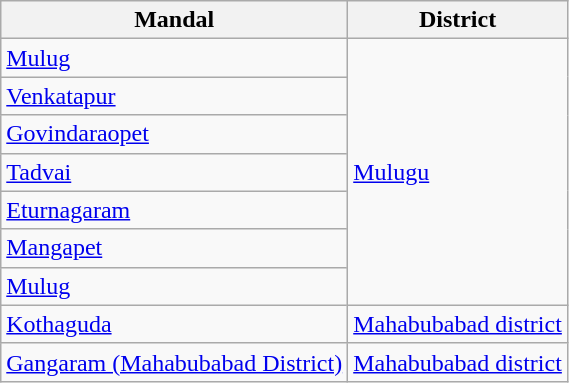<table class="wikitable sortable static-row-numbers static-row-header-hash">
<tr>
<th>Mandal</th>
<th>District</th>
</tr>
<tr>
<td><a href='#'>Mulug</a></td>
<td rowspan="7"><a href='#'>Mulugu</a></td>
</tr>
<tr>
<td><a href='#'>Venkatapur</a></td>
</tr>
<tr>
<td><a href='#'>Govindaraopet</a></td>
</tr>
<tr>
<td><a href='#'>Tadvai</a></td>
</tr>
<tr>
<td><a href='#'>Eturnagaram</a></td>
</tr>
<tr>
<td><a href='#'>Mangapet</a></td>
</tr>
<tr>
<td><a href='#'>Mulug</a></td>
</tr>
<tr>
<td><a href='#'>Kothaguda</a></td>
<td><a href='#'>Mahabubabad district</a></td>
</tr>
<tr>
<td><a href='#'>Gangaram (Mahabubabad District)</a></td>
<td><a href='#'>Mahabubabad district</a></td>
</tr>
</table>
